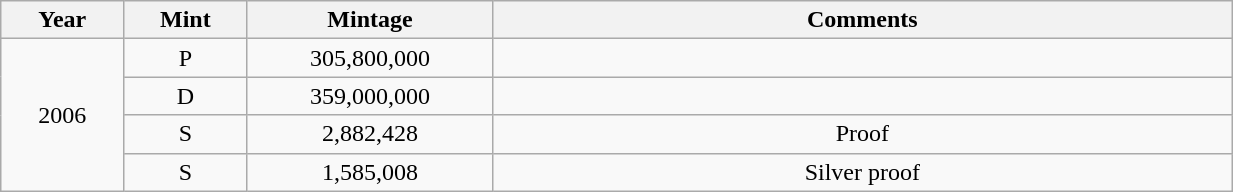<table class="wikitable sortable" style="min-width:65%; text-align:center;">
<tr>
<th width="10%">Year</th>
<th width="10%">Mint</th>
<th width="20%">Mintage</th>
<th width="60%">Comments</th>
</tr>
<tr>
<td rowspan="4">2006</td>
<td>P</td>
<td>305,800,000</td>
<td></td>
</tr>
<tr>
<td>D</td>
<td>359,000,000</td>
<td></td>
</tr>
<tr>
<td>S</td>
<td>2,882,428</td>
<td>Proof</td>
</tr>
<tr>
<td>S</td>
<td>1,585,008</td>
<td>Silver proof</td>
</tr>
</table>
